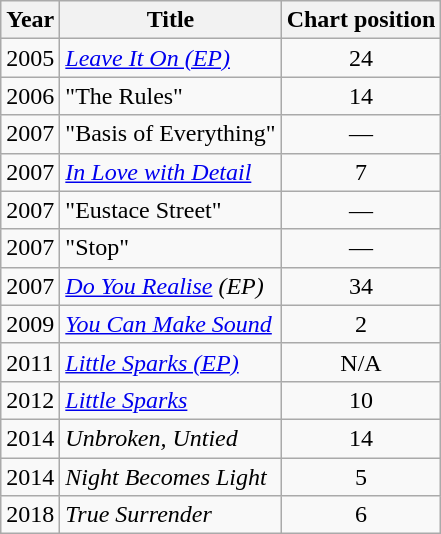<table class="wikitable sortable">
<tr>
<th>Year</th>
<th>Title</th>
<th>Chart position</th>
</tr>
<tr>
<td>2005</td>
<td><em><a href='#'>Leave It On (EP)</a></em></td>
<td style="text-align:center;">24</td>
</tr>
<tr>
<td>2006</td>
<td>"The Rules"</td>
<td style="text-align:center;">14</td>
</tr>
<tr>
<td>2007</td>
<td>"Basis of Everything"</td>
<td style="text-align:center;">—</td>
</tr>
<tr>
<td>2007</td>
<td><em><a href='#'>In Love with Detail</a></em></td>
<td style="text-align:center;">7</td>
</tr>
<tr>
<td>2007</td>
<td>"Eustace Street"</td>
<td style="text-align:center;">—</td>
</tr>
<tr>
<td>2007</td>
<td>"Stop"</td>
<td style="text-align:center;">—</td>
</tr>
<tr>
<td>2007</td>
<td><em><a href='#'>Do You Realise</a> (EP)</em></td>
<td style="text-align:center;">34</td>
</tr>
<tr>
<td>2009</td>
<td><em><a href='#'>You Can Make Sound</a></em></td>
<td style="text-align:center;">2</td>
</tr>
<tr>
<td>2011</td>
<td><em><a href='#'>Little Sparks (EP)</a></em></td>
<td style="text-align:center;">N/A</td>
</tr>
<tr>
<td>2012</td>
<td><em><a href='#'>Little Sparks</a></em></td>
<td style="text-align:center;">10</td>
</tr>
<tr>
<td>2014</td>
<td><em>Unbroken, Untied</em></td>
<td style="text-align:center;">14</td>
</tr>
<tr>
<td>2014</td>
<td><em>Night Becomes Light</em></td>
<td style="text-align:center;">5</td>
</tr>
<tr>
<td>2018</td>
<td><em>True Surrender</em></td>
<td style="text-align:center;">6<br></td>
</tr>
</table>
